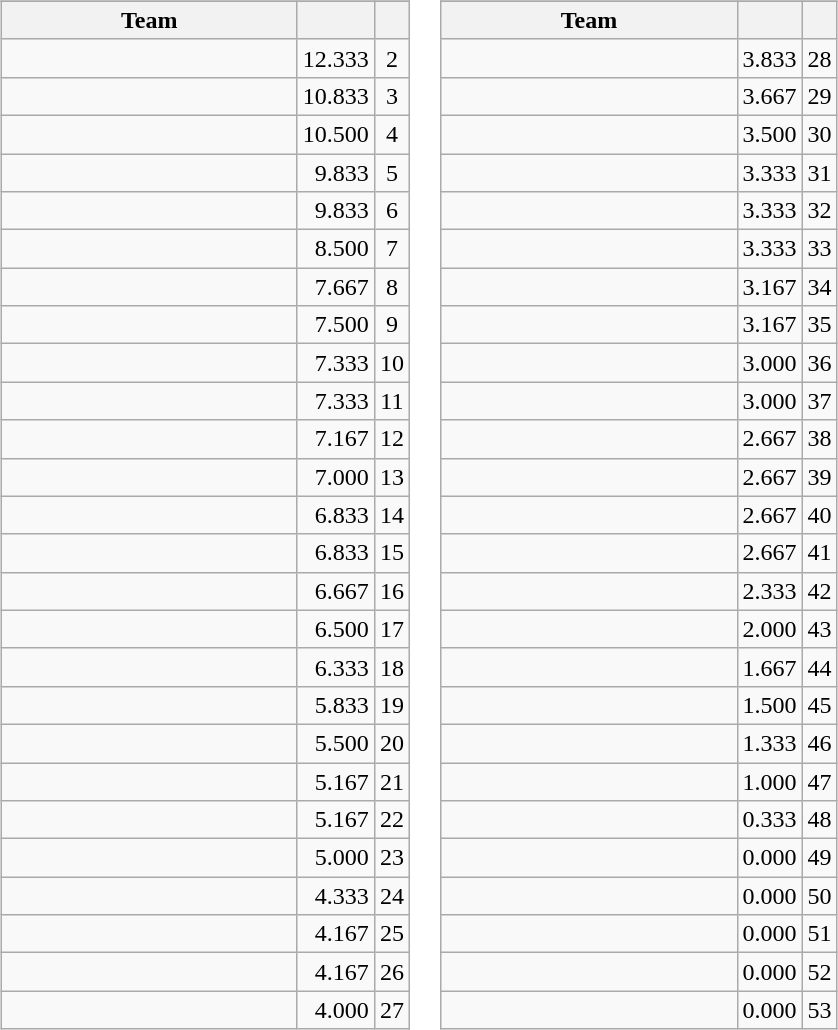<table>
<tr valign=top>
<td><br><table class="wikitable">
<tr>
</tr>
<tr>
<th width=190>Team</th>
<th></th>
<th></th>
</tr>
<tr>
<td></td>
<td align=right>12.333</td>
<td align=center>2</td>
</tr>
<tr>
<td></td>
<td align=right>10.833</td>
<td align=center>3</td>
</tr>
<tr>
<td></td>
<td align=right>10.500</td>
<td align=center>4</td>
</tr>
<tr>
<td></td>
<td align=right>9.833</td>
<td align=center>5</td>
</tr>
<tr>
<td></td>
<td align=right>9.833</td>
<td align=center>6</td>
</tr>
<tr>
<td></td>
<td align=right>8.500</td>
<td align=center>7</td>
</tr>
<tr>
<td></td>
<td align=right>7.667</td>
<td align=center>8</td>
</tr>
<tr>
<td></td>
<td align=right>7.500</td>
<td align=center>9</td>
</tr>
<tr>
<td></td>
<td align=right>7.333</td>
<td align=center>10</td>
</tr>
<tr>
<td></td>
<td align=right>7.333</td>
<td align=center>11</td>
</tr>
<tr>
<td></td>
<td align=right>7.167</td>
<td align=center>12</td>
</tr>
<tr>
<td></td>
<td align=right>7.000</td>
<td align=center>13</td>
</tr>
<tr>
<td></td>
<td align=right>6.833</td>
<td align=center>14</td>
</tr>
<tr>
<td></td>
<td align=right>6.833</td>
<td align=center>15</td>
</tr>
<tr>
<td></td>
<td align=right>6.667</td>
<td align=center>16</td>
</tr>
<tr>
<td></td>
<td align=right>6.500</td>
<td align=center>17</td>
</tr>
<tr>
<td></td>
<td align=right>6.333</td>
<td align=center>18</td>
</tr>
<tr>
<td></td>
<td align=right>5.833</td>
<td align=center>19</td>
</tr>
<tr>
<td></td>
<td align=right>5.500</td>
<td align=center>20</td>
</tr>
<tr>
<td></td>
<td align=right>5.167</td>
<td align=center>21</td>
</tr>
<tr>
<td></td>
<td align=right>5.167</td>
<td align=center>22</td>
</tr>
<tr>
<td></td>
<td align=right>5.000</td>
<td align=center>23</td>
</tr>
<tr>
<td></td>
<td align=right>4.333</td>
<td align=center>24</td>
</tr>
<tr>
<td></td>
<td align=right>4.167</td>
<td align=center>25</td>
</tr>
<tr>
<td></td>
<td align=right>4.167</td>
<td align=center>26</td>
</tr>
<tr>
<td></td>
<td align=right>4.000</td>
<td align=center>27</td>
</tr>
</table>
</td>
<td><br><table class="wikitable">
<tr>
</tr>
<tr>
<th width=190>Team</th>
<th></th>
<th></th>
</tr>
<tr>
<td></td>
<td align=right>3.833</td>
<td align=center>28</td>
</tr>
<tr>
<td></td>
<td align=right>3.667</td>
<td align=center>29</td>
</tr>
<tr>
<td></td>
<td align=right>3.500</td>
<td align=center>30</td>
</tr>
<tr>
<td></td>
<td align=right>3.333</td>
<td align=center>31</td>
</tr>
<tr>
<td></td>
<td align=right>3.333</td>
<td align=center>32</td>
</tr>
<tr>
<td></td>
<td align=right>3.333</td>
<td align=center>33</td>
</tr>
<tr>
<td></td>
<td align=right>3.167</td>
<td align=center>34</td>
</tr>
<tr>
<td></td>
<td align=right>3.167</td>
<td align=center>35</td>
</tr>
<tr>
<td></td>
<td align=right>3.000</td>
<td align=center>36</td>
</tr>
<tr>
<td></td>
<td align=right>3.000</td>
<td align=center>37</td>
</tr>
<tr>
<td></td>
<td align=right>2.667</td>
<td align=center>38</td>
</tr>
<tr>
<td></td>
<td align=right>2.667</td>
<td align=center>39</td>
</tr>
<tr>
<td></td>
<td align=right>2.667</td>
<td align=center>40</td>
</tr>
<tr>
<td></td>
<td align=right>2.667</td>
<td align=center>41</td>
</tr>
<tr>
<td></td>
<td align=right>2.333</td>
<td align=center>42</td>
</tr>
<tr>
<td></td>
<td align=right>2.000</td>
<td align=center>43</td>
</tr>
<tr>
<td></td>
<td align=right>1.667</td>
<td align=center>44</td>
</tr>
<tr>
<td></td>
<td align=right>1.500</td>
<td align=center>45</td>
</tr>
<tr>
<td></td>
<td align=right>1.333</td>
<td align=center>46</td>
</tr>
<tr>
<td></td>
<td align=right>1.000</td>
<td align=center>47</td>
</tr>
<tr>
<td></td>
<td align=right>0.333</td>
<td align=center>48</td>
</tr>
<tr>
<td></td>
<td align=right>0.000</td>
<td align=center>49</td>
</tr>
<tr>
<td></td>
<td align=right>0.000</td>
<td align=center>50</td>
</tr>
<tr>
<td></td>
<td align=right>0.000</td>
<td align=center>51</td>
</tr>
<tr>
<td></td>
<td align=right>0.000</td>
<td align=center>52</td>
</tr>
<tr>
<td></td>
<td align=right>0.000</td>
<td align=center>53</td>
</tr>
</table>
</td>
</tr>
</table>
